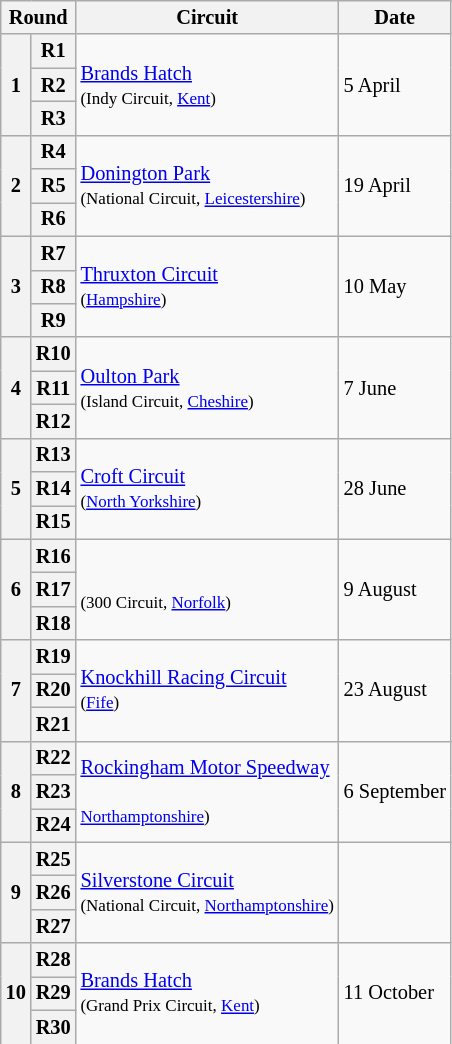<table class="wikitable" style="font-size: 85%">
<tr>
<th colspan=2>Round</th>
<th>Circuit</th>
<th>Date</th>
</tr>
<tr>
<th rowspan=3>1</th>
<th>R1</th>
<td rowspan=3><a href='#'>Brands Hatch</a><br><small>(Indy Circuit, <a href='#'>Kent</a>)</small></td>
<td rowspan=3>5 April</td>
</tr>
<tr>
<th>R2</th>
</tr>
<tr>
<th>R3</th>
</tr>
<tr>
<th rowspan=3>2</th>
<th>R4</th>
<td rowspan=3><a href='#'>Donington Park</a><br><small>(National Circuit, <a href='#'>Leicestershire</a>)</small></td>
<td rowspan=3>19 April</td>
</tr>
<tr>
<th>R5</th>
</tr>
<tr>
<th>R6</th>
</tr>
<tr>
<th rowspan=3>3</th>
<th>R7</th>
<td rowspan=3><a href='#'>Thruxton Circuit</a><br><small>(<a href='#'>Hampshire</a>)</small></td>
<td rowspan=3>10 May</td>
</tr>
<tr>
<th>R8</th>
</tr>
<tr>
<th>R9</th>
</tr>
<tr>
<th rowspan=3>4</th>
<th>R10</th>
<td rowspan=3><a href='#'>Oulton Park</a><br><small>(Island Circuit, <a href='#'>Cheshire</a>)</small></td>
<td rowspan=3>7 June</td>
</tr>
<tr>
<th>R11</th>
</tr>
<tr>
<th>R12</th>
</tr>
<tr>
<th rowspan=3>5</th>
<th>R13</th>
<td rowspan=3><a href='#'>Croft Circuit</a><br><small>(<a href='#'>North Yorkshire</a>)</small></td>
<td rowspan=3>28 June</td>
</tr>
<tr>
<th>R14</th>
</tr>
<tr>
<th>R15</th>
</tr>
<tr>
<th rowspan=3>6</th>
<th>R16</th>
<td rowspan=3><br><small>(300 Circuit, <a href='#'>Norfolk</a>)</small></td>
<td rowspan=3>9 August</td>
</tr>
<tr>
<th>R17</th>
</tr>
<tr>
<th>R18</th>
</tr>
<tr>
<th rowspan=3>7</th>
<th>R19</th>
<td rowspan=3><a href='#'>Knockhill Racing Circuit</a><br><small>(<a href='#'>Fife</a>)</small></td>
<td rowspan=3>23 August</td>
</tr>
<tr>
<th>R20</th>
</tr>
<tr>
<th>R21</th>
</tr>
<tr>
<th rowspan=3>8</th>
<th>R22</th>
<td rowspan=3><a href='#'>Rockingham Motor Speedway</a><br><small><br><a href='#'>Northamptonshire</a>)</small></td>
<td rowspan=3>6 September</td>
</tr>
<tr>
<th>R23</th>
</tr>
<tr>
<th>R24</th>
</tr>
<tr>
<th rowspan=3>9</th>
<th>R25</th>
<td rowspan=3><a href='#'>Silverstone Circuit</a><br><small>(National Circuit, <a href='#'>Northamptonshire</a>)</small></td>
<td rowspan=3></td>
</tr>
<tr>
<th>R26</th>
</tr>
<tr>
<th>R27</th>
</tr>
<tr>
<th rowspan=3>10</th>
<th>R28</th>
<td rowspan=3><a href='#'>Brands Hatch</a><br><small>(Grand Prix Circuit, <a href='#'>Kent</a>)</small></td>
<td rowspan=3>11 October</td>
</tr>
<tr>
<th>R29</th>
</tr>
<tr>
<th>R30</th>
</tr>
</table>
